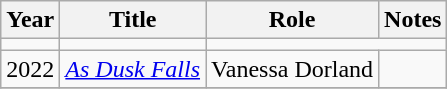<table class="wikitable unsortable">
<tr>
<th>Year</th>
<th>Title</th>
<th>Role</th>
<th>Notes</th>
</tr>
<tr>
<td></td>
<td></td>
</tr>
<tr>
<td>2022</td>
<td><em><a href='#'>As Dusk Falls</a></em></td>
<td>Vanessa Dorland</td>
<td></td>
</tr>
<tr>
</tr>
</table>
